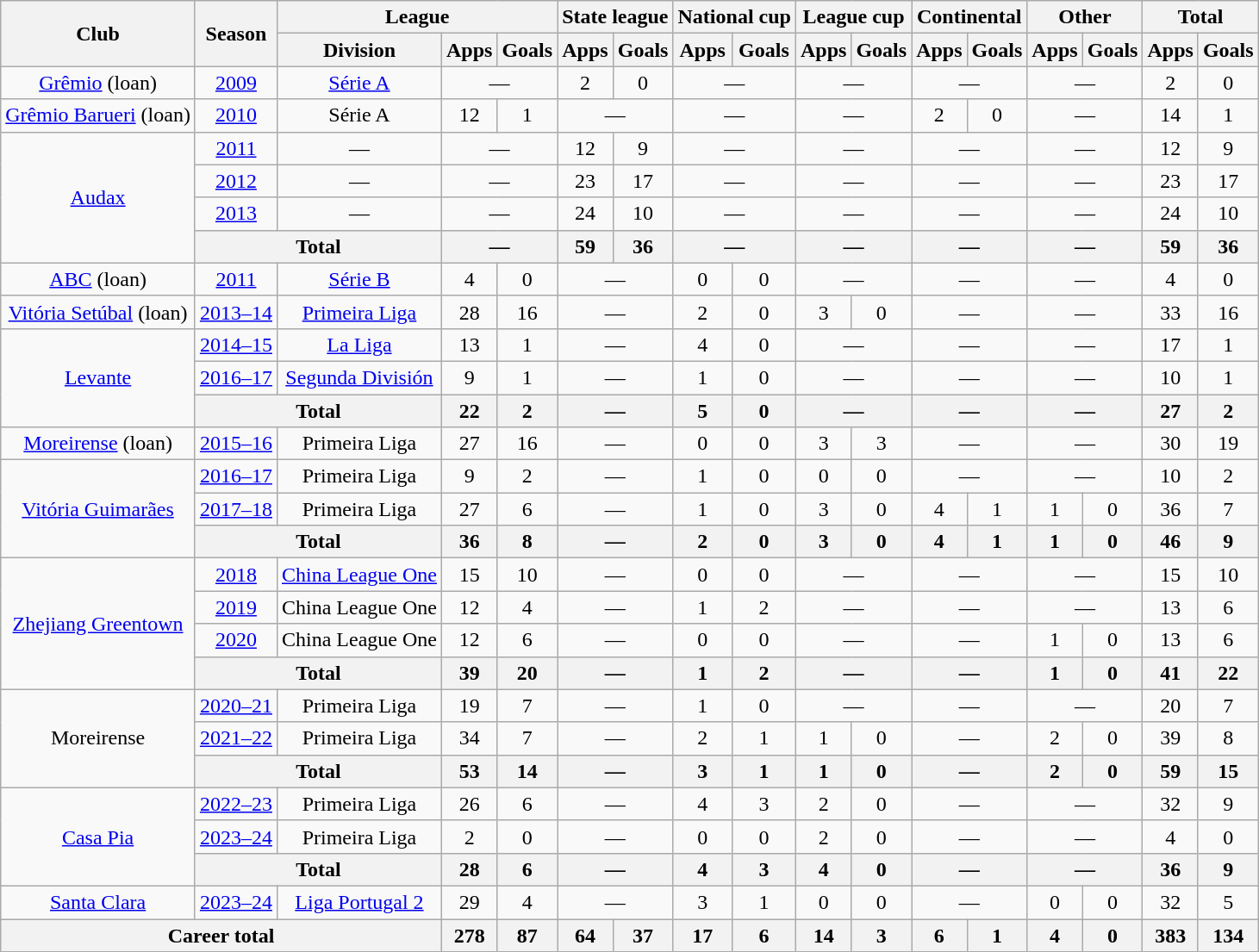<table class="wikitable" style="text-align: center">
<tr>
<th rowspan="2">Club</th>
<th rowspan="2">Season</th>
<th colspan="3">League</th>
<th colspan="2">State league</th>
<th colspan="2">National cup</th>
<th colspan="2">League cup</th>
<th colspan="2">Continental</th>
<th colspan="2">Other</th>
<th colspan="2">Total</th>
</tr>
<tr>
<th>Division</th>
<th>Apps</th>
<th>Goals</th>
<th>Apps</th>
<th>Goals</th>
<th>Apps</th>
<th>Goals</th>
<th>Apps</th>
<th>Goals</th>
<th>Apps</th>
<th>Goals</th>
<th>Apps</th>
<th>Goals</th>
<th>Apps</th>
<th>Goals</th>
</tr>
<tr>
<td><a href='#'>Grêmio</a> (loan)</td>
<td><a href='#'>2009</a></td>
<td><a href='#'>Série A</a></td>
<td colspan="2">—</td>
<td>2</td>
<td>0</td>
<td colspan="2">—</td>
<td colspan="2">—</td>
<td colspan="2">—</td>
<td colspan="2">—</td>
<td>2</td>
<td>0</td>
</tr>
<tr>
<td><a href='#'>Grêmio Barueri</a> (loan)</td>
<td><a href='#'>2010</a></td>
<td>Série A</td>
<td>12</td>
<td>1</td>
<td colspan="2">—</td>
<td colspan="2">—</td>
<td colspan="2">—</td>
<td>2</td>
<td>0</td>
<td colspan="2">—</td>
<td>14</td>
<td>1</td>
</tr>
<tr>
<td rowspan="4"><a href='#'>Audax</a></td>
<td><a href='#'>2011</a></td>
<td>—</td>
<td colspan="2">—</td>
<td>12</td>
<td>9</td>
<td colspan="2">—</td>
<td colspan="2">—</td>
<td colspan="2">—</td>
<td colspan="2">—</td>
<td>12</td>
<td>9</td>
</tr>
<tr>
<td><a href='#'>2012</a></td>
<td>—</td>
<td colspan="2">—</td>
<td>23</td>
<td>17</td>
<td colspan="2">—</td>
<td colspan="2">—</td>
<td colspan="2">—</td>
<td colspan="2">—</td>
<td>23</td>
<td>17</td>
</tr>
<tr>
<td><a href='#'>2013</a></td>
<td>—</td>
<td colspan="2">—</td>
<td>24</td>
<td>10</td>
<td colspan="2">—</td>
<td colspan="2">—</td>
<td colspan="2">—</td>
<td colspan="2">—</td>
<td>24</td>
<td>10</td>
</tr>
<tr>
<th colspan="2">Total</th>
<th colspan="2">—</th>
<th>59</th>
<th>36</th>
<th colspan="2">—</th>
<th colspan="2">—</th>
<th colspan="2">—</th>
<th colspan="2">—</th>
<th>59</th>
<th>36</th>
</tr>
<tr>
<td><a href='#'>ABC</a> (loan)</td>
<td><a href='#'>2011</a></td>
<td><a href='#'>Série B</a></td>
<td>4</td>
<td>0</td>
<td colspan="2">—</td>
<td>0</td>
<td>0</td>
<td colspan="2">—</td>
<td colspan="2">—</td>
<td colspan="2">—</td>
<td>4</td>
<td>0</td>
</tr>
<tr>
<td><a href='#'>Vitória Setúbal</a> (loan)</td>
<td><a href='#'>2013–14</a></td>
<td><a href='#'>Primeira Liga</a></td>
<td>28</td>
<td>16</td>
<td colspan="2">—</td>
<td>2</td>
<td>0</td>
<td>3</td>
<td>0</td>
<td colspan="2">—</td>
<td colspan="2">—</td>
<td>33</td>
<td>16</td>
</tr>
<tr>
<td rowspan="3"><a href='#'>Levante</a></td>
<td><a href='#'>2014–15</a></td>
<td><a href='#'>La Liga</a></td>
<td>13</td>
<td>1</td>
<td colspan="2">—</td>
<td>4</td>
<td>0</td>
<td colspan="2">—</td>
<td colspan="2">—</td>
<td colspan="2">—</td>
<td>17</td>
<td>1</td>
</tr>
<tr>
<td><a href='#'>2016–17</a></td>
<td><a href='#'>Segunda División</a></td>
<td>9</td>
<td>1</td>
<td colspan="2">—</td>
<td>1</td>
<td>0</td>
<td colspan="2">—</td>
<td colspan="2">—</td>
<td colspan="2">—</td>
<td>10</td>
<td>1</td>
</tr>
<tr>
<th colspan="2">Total</th>
<th>22</th>
<th>2</th>
<th colspan="2">—</th>
<th>5</th>
<th>0</th>
<th colspan="2">—</th>
<th colspan="2">—</th>
<th colspan="2">—</th>
<th>27</th>
<th>2</th>
</tr>
<tr>
<td><a href='#'>Moreirense</a> (loan)</td>
<td><a href='#'>2015–16</a></td>
<td>Primeira Liga</td>
<td>27</td>
<td>16</td>
<td colspan="2">—</td>
<td>0</td>
<td>0</td>
<td>3</td>
<td>3</td>
<td colspan="2">—</td>
<td colspan="2">—</td>
<td>30</td>
<td>19</td>
</tr>
<tr>
<td rowspan="3"><a href='#'>Vitória Guimarães</a></td>
<td><a href='#'>2016–17</a></td>
<td>Primeira Liga</td>
<td>9</td>
<td>2</td>
<td colspan="2">—</td>
<td>1</td>
<td>0</td>
<td>0</td>
<td>0</td>
<td colspan="2">—</td>
<td colspan="2">—</td>
<td>10</td>
<td>2</td>
</tr>
<tr>
<td><a href='#'>2017–18</a></td>
<td>Primeira Liga</td>
<td>27</td>
<td>6</td>
<td colspan="2">—</td>
<td>1</td>
<td>0</td>
<td>3</td>
<td>0</td>
<td>4</td>
<td>1</td>
<td>1</td>
<td>0</td>
<td>36</td>
<td>7</td>
</tr>
<tr>
<th colspan="2">Total</th>
<th>36</th>
<th>8</th>
<th colspan="2">—</th>
<th>2</th>
<th>0</th>
<th>3</th>
<th>0</th>
<th>4</th>
<th>1</th>
<th>1</th>
<th>0</th>
<th>46</th>
<th>9</th>
</tr>
<tr>
<td rowspan="4"><a href='#'>Zhejiang Greentown</a></td>
<td><a href='#'>2018</a></td>
<td><a href='#'>China League One</a></td>
<td>15</td>
<td>10</td>
<td colspan="2">—</td>
<td>0</td>
<td>0</td>
<td colspan="2">—</td>
<td colspan="2">—</td>
<td colspan="2">—</td>
<td>15</td>
<td>10</td>
</tr>
<tr>
<td><a href='#'>2019</a></td>
<td>China League One</td>
<td>12</td>
<td>4</td>
<td colspan="2">—</td>
<td>1</td>
<td>2</td>
<td colspan="2">—</td>
<td colspan="2">—</td>
<td colspan="2">—</td>
<td>13</td>
<td>6</td>
</tr>
<tr>
<td><a href='#'>2020</a></td>
<td>China League One</td>
<td>12</td>
<td>6</td>
<td colspan="2">—</td>
<td>0</td>
<td>0</td>
<td colspan="2">—</td>
<td colspan="2">—</td>
<td>1</td>
<td>0</td>
<td>13</td>
<td>6</td>
</tr>
<tr>
<th colspan="2">Total</th>
<th>39</th>
<th>20</th>
<th colspan="2">—</th>
<th>1</th>
<th>2</th>
<th colspan="2">—</th>
<th colspan="2">—</th>
<th>1</th>
<th>0</th>
<th>41</th>
<th>22</th>
</tr>
<tr>
<td rowspan="3">Moreirense</td>
<td><a href='#'>2020–21</a></td>
<td>Primeira Liga</td>
<td>19</td>
<td>7</td>
<td colspan="2">—</td>
<td>1</td>
<td>0</td>
<td colspan="2">—</td>
<td colspan="2">—</td>
<td colspan="2">—</td>
<td>20</td>
<td>7</td>
</tr>
<tr>
<td><a href='#'>2021–22</a></td>
<td>Primeira Liga</td>
<td>34</td>
<td>7</td>
<td colspan="2">—</td>
<td>2</td>
<td>1</td>
<td>1</td>
<td>0</td>
<td colspan="2">—</td>
<td>2</td>
<td>0</td>
<td>39</td>
<td>8</td>
</tr>
<tr>
<th colspan="2">Total</th>
<th>53</th>
<th>14</th>
<th colspan="2">—</th>
<th>3</th>
<th>1</th>
<th>1</th>
<th>0</th>
<th colspan="2">—</th>
<th>2</th>
<th>0</th>
<th>59</th>
<th>15</th>
</tr>
<tr>
<td rowspan="3"><a href='#'>Casa Pia</a></td>
<td><a href='#'>2022–23</a></td>
<td>Primeira Liga</td>
<td>26</td>
<td>6</td>
<td colspan="2">—</td>
<td>4</td>
<td>3</td>
<td>2</td>
<td>0</td>
<td colspan="2">—</td>
<td colspan="2">—</td>
<td>32</td>
<td>9</td>
</tr>
<tr>
<td><a href='#'>2023–24</a></td>
<td>Primeira Liga</td>
<td>2</td>
<td>0</td>
<td colspan="2">—</td>
<td>0</td>
<td>0</td>
<td>2</td>
<td>0</td>
<td colspan="2">—</td>
<td colspan="2">—</td>
<td>4</td>
<td>0</td>
</tr>
<tr>
<th colspan="2">Total</th>
<th>28</th>
<th>6</th>
<th colspan="2">—</th>
<th>4</th>
<th>3</th>
<th>4</th>
<th>0</th>
<th colspan="2">—</th>
<th colspan="2">—</th>
<th>36</th>
<th>9</th>
</tr>
<tr>
<td><a href='#'>Santa Clara</a></td>
<td><a href='#'>2023–24</a></td>
<td><a href='#'>Liga Portugal 2</a></td>
<td>29</td>
<td>4</td>
<td colspan="2">—</td>
<td>3</td>
<td>1</td>
<td>0</td>
<td>0</td>
<td colspan="2">—</td>
<td>0</td>
<td>0</td>
<td>32</td>
<td>5</td>
</tr>
<tr>
<th colspan="3">Career total</th>
<th>278</th>
<th>87</th>
<th>64</th>
<th>37</th>
<th>17</th>
<th>6</th>
<th>14</th>
<th>3</th>
<th>6</th>
<th>1</th>
<th>4</th>
<th>0</th>
<th>383</th>
<th>134</th>
</tr>
</table>
